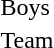<table>
<tr>
<td>Boys</td>
<td></td>
<td></td>
<td></td>
</tr>
<tr>
<td>Team</td>
<td></td>
<td></td>
<td></td>
</tr>
</table>
